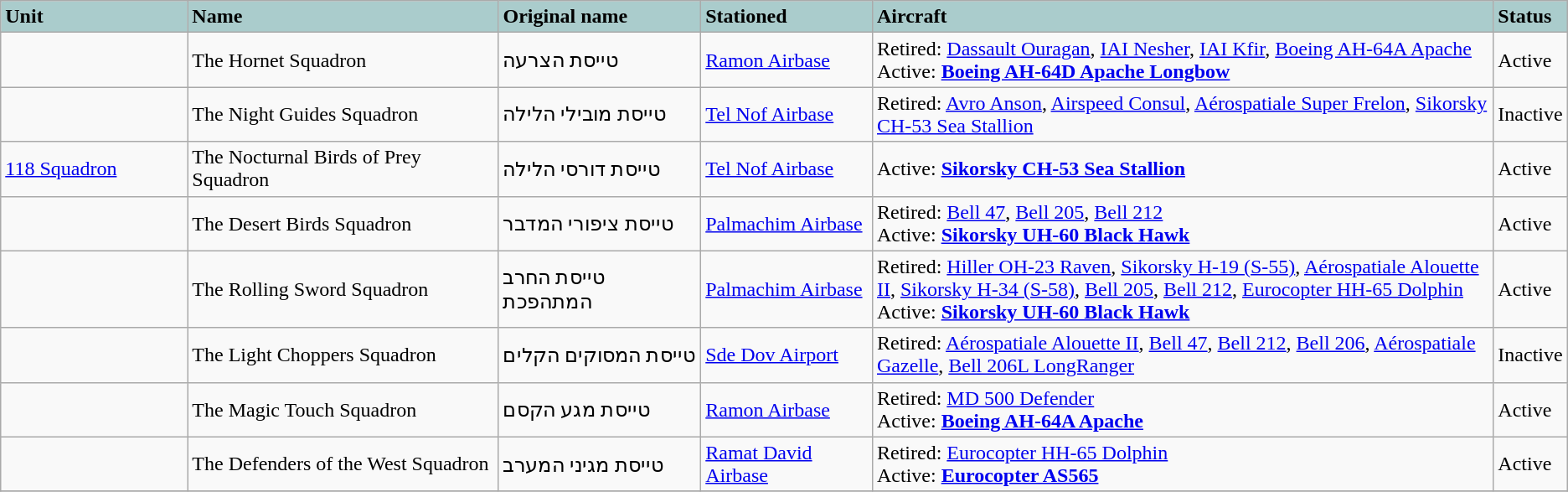<table class="wikitable">
<tr>
<th style="text-align: left; background: #aacccc;" width="12%">Unit</th>
<th style="text-align: left; background: #aacccc;" width="20%">Name</th>
<th style="text-align: left; background: #aacccc;" width="13%">Original name</th>
<th style="text-align: left; background: #aacccc;" width="11%">Stationed</th>
<th style="text-align: left; background: #aacccc;" width="40%">Aircraft</th>
<th style="text-align: left; background: #aacccc;" width="5%">Status</th>
</tr>
<tr ---->
<td></td>
<td>The Hornet Squadron</td>
<td>טייסת הצרעה</td>
<td><a href='#'>Ramon Airbase</a></td>
<td>Retired: <a href='#'>Dassault Ouragan</a>, <a href='#'>IAI Nesher</a>, <a href='#'>IAI Kfir</a>, <a href='#'>Boeing AH-64A Apache</a><br>Active: <strong><a href='#'>Boeing AH-64D Apache Longbow</a></strong></td>
<td><span>Active</span></td>
</tr>
<tr ---->
<td></td>
<td>The Night Guides Squadron</td>
<td>טייסת מובילי הלילה</td>
<td><a href='#'>Tel Nof Airbase</a></td>
<td>Retired:  <a href='#'>Avro Anson</a>, <a href='#'>Airspeed Consul</a>, <a href='#'>Aérospatiale Super Frelon</a>, <a href='#'>Sikorsky CH-53 Sea Stallion</a></td>
<td><span>Inactive</span></td>
</tr>
<tr ---->
<td><div><a href='#'>118 Squadron</a></div></td>
<td>The Nocturnal Birds of Prey Squadron</td>
<td>טייסת דורסי הלילה</td>
<td><a href='#'>Tel Nof Airbase</a></td>
<td>Active: <strong><a href='#'>Sikorsky CH-53 Sea Stallion</a></strong></td>
<td><span>Active</span></td>
</tr>
<tr ---->
<td></td>
<td>The Desert Birds Squadron</td>
<td>טייסת ציפורי המדבר</td>
<td><a href='#'>Palmachim Airbase</a></td>
<td>Retired: <a href='#'>Bell 47</a>, <a href='#'>Bell 205</a>, <a href='#'>Bell 212</a><br>Active: <strong><a href='#'>Sikorsky UH-60 Black Hawk</a></strong></td>
<td><span>Active</span></td>
</tr>
<tr ---->
<td></td>
<td>The Rolling Sword Squadron</td>
<td>טייסת החרב המתהפכת</td>
<td><a href='#'>Palmachim Airbase</a></td>
<td>Retired: <a href='#'>Hiller OH-23 Raven</a>, <a href='#'>Sikorsky H-19 (S-55)</a>, <a href='#'>Aérospatiale Alouette II</a>, <a href='#'>Sikorsky H-34 (S-58)</a>, <a href='#'>Bell 205</a>, <a href='#'>Bell 212</a>, <a href='#'>Eurocopter HH-65 Dolphin</a><br>Active: <strong><a href='#'>Sikorsky UH-60 Black Hawk</a></strong></td>
<td><span>Active</span></td>
</tr>
<tr ---->
<td></td>
<td>The Light Choppers Squadron</td>
<td>טייסת המסוקים הקלים</td>
<td><a href='#'>Sde Dov Airport</a></td>
<td>Retired: <a href='#'>Aérospatiale Alouette II</a>, <a href='#'>Bell 47</a>, <a href='#'>Bell 212</a>, <a href='#'>Bell 206</a>, <a href='#'>Aérospatiale Gazelle</a>, <a href='#'>Bell 206L LongRanger</a></td>
<td><span>Inactive</span></td>
</tr>
<tr ---->
<td></td>
<td>The Magic Touch Squadron</td>
<td>טייסת מגע הקסם</td>
<td><a href='#'>Ramon Airbase</a></td>
<td>Retired: <a href='#'>MD 500 Defender</a><br>Active: <strong><a href='#'>Boeing AH-64A Apache</a></strong></td>
<td><span>Active</span></td>
</tr>
<tr ---->
<td></td>
<td>The Defenders of the West Squadron</td>
<td>טייסת מגיני המערב</td>
<td><a href='#'>Ramat David Airbase</a></td>
<td>Retired:  <a href='#'>Eurocopter HH-65 Dolphin</a><br>Active:  <strong><a href='#'>Eurocopter AS565</a></strong></td>
<td><span>Active</span></td>
</tr>
<tr ---->
</tr>
</table>
